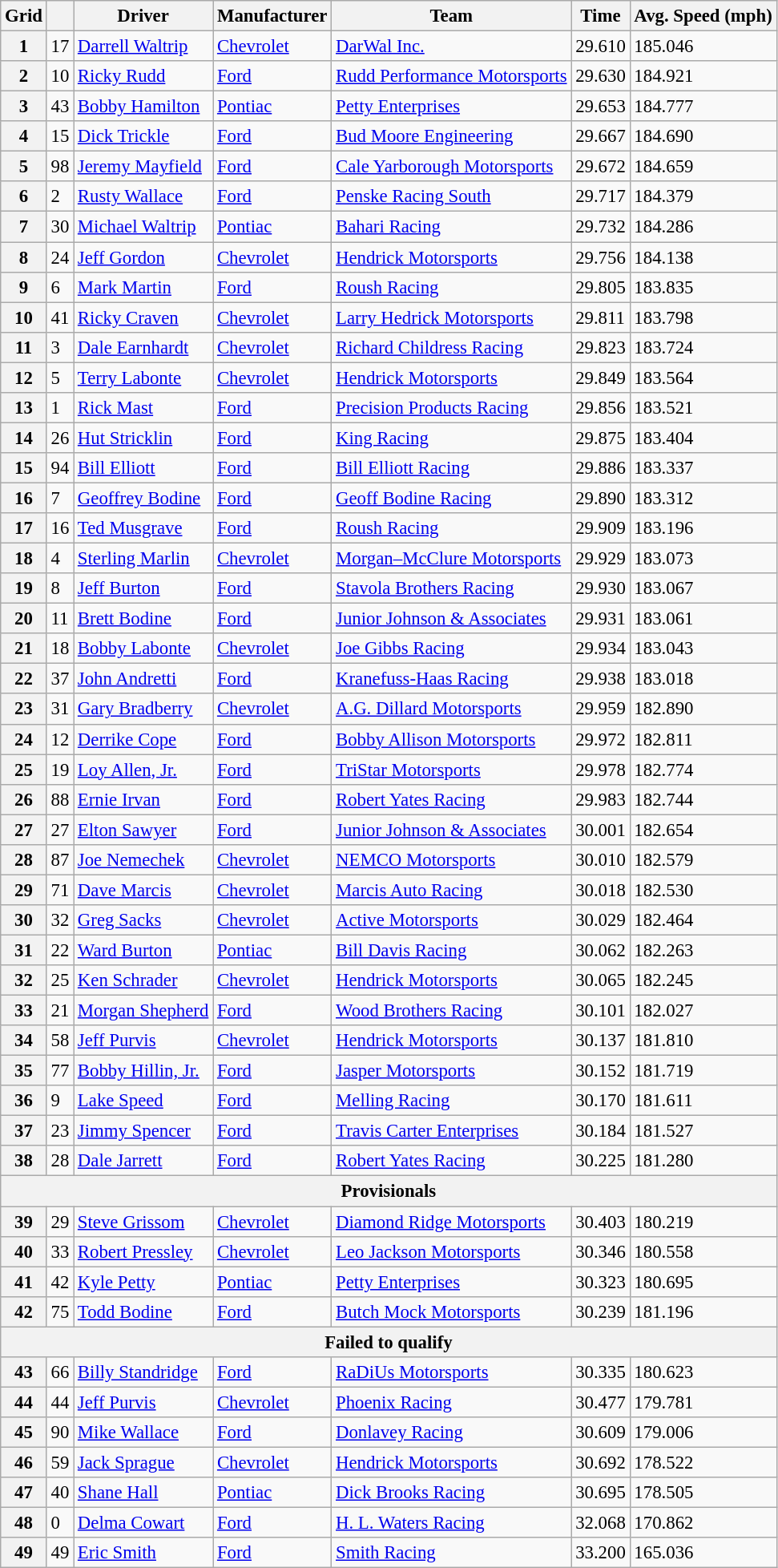<table class="wikitable sortable" style="font-size:95%;">
<tr>
<th>Grid</th>
<th></th>
<th>Driver</th>
<th>Manufacturer</th>
<th>Team</th>
<th>Time</th>
<th>Avg. Speed (mph)</th>
</tr>
<tr>
<th>1</th>
<td>17</td>
<td><a href='#'>Darrell Waltrip</a></td>
<td><a href='#'>Chevrolet</a></td>
<td><a href='#'>DarWal Inc.</a></td>
<td>29.610</td>
<td>185.046</td>
</tr>
<tr>
<th>2</th>
<td>10</td>
<td><a href='#'>Ricky Rudd</a></td>
<td><a href='#'>Ford</a></td>
<td><a href='#'>Rudd Performance Motorsports</a></td>
<td>29.630</td>
<td>184.921</td>
</tr>
<tr>
<th>3</th>
<td>43</td>
<td><a href='#'>Bobby Hamilton</a></td>
<td><a href='#'>Pontiac</a></td>
<td><a href='#'>Petty Enterprises</a></td>
<td>29.653</td>
<td>184.777</td>
</tr>
<tr>
<th>4</th>
<td>15</td>
<td><a href='#'>Dick Trickle</a></td>
<td><a href='#'>Ford</a></td>
<td><a href='#'>Bud Moore Engineering</a></td>
<td>29.667</td>
<td>184.690</td>
</tr>
<tr>
<th>5</th>
<td>98</td>
<td><a href='#'>Jeremy Mayfield</a></td>
<td><a href='#'>Ford</a></td>
<td><a href='#'>Cale Yarborough Motorsports</a></td>
<td>29.672</td>
<td>184.659</td>
</tr>
<tr>
<th>6</th>
<td>2</td>
<td><a href='#'>Rusty Wallace</a></td>
<td><a href='#'>Ford</a></td>
<td><a href='#'>Penske Racing South</a></td>
<td>29.717</td>
<td>184.379</td>
</tr>
<tr>
<th>7</th>
<td>30</td>
<td><a href='#'>Michael Waltrip</a></td>
<td><a href='#'>Pontiac</a></td>
<td><a href='#'>Bahari Racing</a></td>
<td>29.732</td>
<td>184.286</td>
</tr>
<tr>
<th>8</th>
<td>24</td>
<td><a href='#'>Jeff Gordon</a></td>
<td><a href='#'>Chevrolet</a></td>
<td><a href='#'>Hendrick Motorsports</a></td>
<td>29.756</td>
<td>184.138</td>
</tr>
<tr>
<th>9</th>
<td>6</td>
<td><a href='#'>Mark Martin</a></td>
<td><a href='#'>Ford</a></td>
<td><a href='#'>Roush Racing</a></td>
<td>29.805</td>
<td>183.835</td>
</tr>
<tr>
<th>10</th>
<td>41</td>
<td><a href='#'>Ricky Craven</a></td>
<td><a href='#'>Chevrolet</a></td>
<td><a href='#'>Larry Hedrick Motorsports</a></td>
<td>29.811</td>
<td>183.798</td>
</tr>
<tr>
<th>11</th>
<td>3</td>
<td><a href='#'>Dale Earnhardt</a></td>
<td><a href='#'>Chevrolet</a></td>
<td><a href='#'>Richard Childress Racing</a></td>
<td>29.823</td>
<td>183.724</td>
</tr>
<tr>
<th>12</th>
<td>5</td>
<td><a href='#'>Terry Labonte</a></td>
<td><a href='#'>Chevrolet</a></td>
<td><a href='#'>Hendrick Motorsports</a></td>
<td>29.849</td>
<td>183.564</td>
</tr>
<tr>
<th>13</th>
<td>1</td>
<td><a href='#'>Rick Mast</a></td>
<td><a href='#'>Ford</a></td>
<td><a href='#'>Precision Products Racing</a></td>
<td>29.856</td>
<td>183.521</td>
</tr>
<tr>
<th>14</th>
<td>26</td>
<td><a href='#'>Hut Stricklin</a></td>
<td><a href='#'>Ford</a></td>
<td><a href='#'>King Racing</a></td>
<td>29.875</td>
<td>183.404</td>
</tr>
<tr>
<th>15</th>
<td>94</td>
<td><a href='#'>Bill Elliott</a></td>
<td><a href='#'>Ford</a></td>
<td><a href='#'>Bill Elliott Racing</a></td>
<td>29.886</td>
<td>183.337</td>
</tr>
<tr>
<th>16</th>
<td>7</td>
<td><a href='#'>Geoffrey Bodine</a></td>
<td><a href='#'>Ford</a></td>
<td><a href='#'>Geoff Bodine Racing</a></td>
<td>29.890</td>
<td>183.312</td>
</tr>
<tr>
<th>17</th>
<td>16</td>
<td><a href='#'>Ted Musgrave</a></td>
<td><a href='#'>Ford</a></td>
<td><a href='#'>Roush Racing</a></td>
<td>29.909</td>
<td>183.196</td>
</tr>
<tr>
<th>18</th>
<td>4</td>
<td><a href='#'>Sterling Marlin</a></td>
<td><a href='#'>Chevrolet</a></td>
<td><a href='#'>Morgan–McClure Motorsports</a></td>
<td>29.929</td>
<td>183.073</td>
</tr>
<tr>
<th>19</th>
<td>8</td>
<td><a href='#'>Jeff Burton</a></td>
<td><a href='#'>Ford</a></td>
<td><a href='#'>Stavola Brothers Racing</a></td>
<td>29.930</td>
<td>183.067</td>
</tr>
<tr>
<th>20</th>
<td>11</td>
<td><a href='#'>Brett Bodine</a></td>
<td><a href='#'>Ford</a></td>
<td><a href='#'>Junior Johnson & Associates</a></td>
<td>29.931</td>
<td>183.061</td>
</tr>
<tr>
<th>21</th>
<td>18</td>
<td><a href='#'>Bobby Labonte</a></td>
<td><a href='#'>Chevrolet</a></td>
<td><a href='#'>Joe Gibbs Racing</a></td>
<td>29.934</td>
<td>183.043</td>
</tr>
<tr>
<th>22</th>
<td>37</td>
<td><a href='#'>John Andretti</a></td>
<td><a href='#'>Ford</a></td>
<td><a href='#'>Kranefuss-Haas Racing</a></td>
<td>29.938</td>
<td>183.018</td>
</tr>
<tr>
<th>23</th>
<td>31</td>
<td><a href='#'>Gary Bradberry</a></td>
<td><a href='#'>Chevrolet</a></td>
<td><a href='#'>A.G. Dillard Motorsports</a></td>
<td>29.959</td>
<td>182.890</td>
</tr>
<tr>
<th>24</th>
<td>12</td>
<td><a href='#'>Derrike Cope</a></td>
<td><a href='#'>Ford</a></td>
<td><a href='#'>Bobby Allison Motorsports</a></td>
<td>29.972</td>
<td>182.811</td>
</tr>
<tr>
<th>25</th>
<td>19</td>
<td><a href='#'>Loy Allen, Jr.</a></td>
<td><a href='#'>Ford</a></td>
<td><a href='#'>TriStar Motorsports</a></td>
<td>29.978</td>
<td>182.774</td>
</tr>
<tr>
<th>26</th>
<td>88</td>
<td><a href='#'>Ernie Irvan</a></td>
<td><a href='#'>Ford</a></td>
<td><a href='#'>Robert Yates Racing</a></td>
<td>29.983</td>
<td>182.744</td>
</tr>
<tr>
<th>27</th>
<td>27</td>
<td><a href='#'>Elton Sawyer</a></td>
<td><a href='#'>Ford</a></td>
<td><a href='#'>Junior Johnson & Associates</a></td>
<td>30.001</td>
<td>182.654</td>
</tr>
<tr>
<th>28</th>
<td>87</td>
<td><a href='#'>Joe Nemechek</a></td>
<td><a href='#'>Chevrolet</a></td>
<td><a href='#'>NEMCO Motorsports</a></td>
<td>30.010</td>
<td>182.579</td>
</tr>
<tr>
<th>29</th>
<td>71</td>
<td><a href='#'>Dave Marcis</a></td>
<td><a href='#'>Chevrolet</a></td>
<td><a href='#'>Marcis Auto Racing</a></td>
<td>30.018</td>
<td>182.530</td>
</tr>
<tr>
<th>30</th>
<td>32</td>
<td><a href='#'>Greg Sacks</a></td>
<td><a href='#'>Chevrolet</a></td>
<td><a href='#'>Active Motorsports</a></td>
<td>30.029</td>
<td>182.464</td>
</tr>
<tr>
<th>31</th>
<td>22</td>
<td><a href='#'>Ward Burton</a></td>
<td><a href='#'>Pontiac</a></td>
<td><a href='#'>Bill Davis Racing</a></td>
<td>30.062</td>
<td>182.263</td>
</tr>
<tr>
<th>32</th>
<td>25</td>
<td><a href='#'>Ken Schrader</a></td>
<td><a href='#'>Chevrolet</a></td>
<td><a href='#'>Hendrick Motorsports</a></td>
<td>30.065</td>
<td>182.245</td>
</tr>
<tr>
<th>33</th>
<td>21</td>
<td><a href='#'>Morgan Shepherd</a></td>
<td><a href='#'>Ford</a></td>
<td><a href='#'>Wood Brothers Racing</a></td>
<td>30.101</td>
<td>182.027</td>
</tr>
<tr>
<th>34</th>
<td>58</td>
<td><a href='#'>Jeff Purvis</a></td>
<td><a href='#'>Chevrolet</a></td>
<td><a href='#'>Hendrick Motorsports</a></td>
<td>30.137</td>
<td>181.810</td>
</tr>
<tr>
<th>35</th>
<td>77</td>
<td><a href='#'>Bobby Hillin, Jr.</a></td>
<td><a href='#'>Ford</a></td>
<td><a href='#'>Jasper Motorsports</a></td>
<td>30.152</td>
<td>181.719</td>
</tr>
<tr>
<th>36</th>
<td>9</td>
<td><a href='#'>Lake Speed</a></td>
<td><a href='#'>Ford</a></td>
<td><a href='#'>Melling Racing</a></td>
<td>30.170</td>
<td>181.611</td>
</tr>
<tr>
<th>37</th>
<td>23</td>
<td><a href='#'>Jimmy Spencer</a></td>
<td><a href='#'>Ford</a></td>
<td><a href='#'>Travis Carter Enterprises</a></td>
<td>30.184</td>
<td>181.527</td>
</tr>
<tr>
<th>38</th>
<td>28</td>
<td><a href='#'>Dale Jarrett</a></td>
<td><a href='#'>Ford</a></td>
<td><a href='#'>Robert Yates Racing</a></td>
<td>30.225</td>
<td>181.280</td>
</tr>
<tr>
<th colspan="7">Provisionals</th>
</tr>
<tr>
<th>39</th>
<td>29</td>
<td><a href='#'>Steve Grissom</a></td>
<td><a href='#'>Chevrolet</a></td>
<td><a href='#'>Diamond Ridge Motorsports</a></td>
<td>30.403</td>
<td>180.219</td>
</tr>
<tr>
<th>40</th>
<td>33</td>
<td><a href='#'>Robert Pressley</a></td>
<td><a href='#'>Chevrolet</a></td>
<td><a href='#'>Leo Jackson Motorsports</a></td>
<td>30.346</td>
<td>180.558</td>
</tr>
<tr>
<th>41</th>
<td>42</td>
<td><a href='#'>Kyle Petty</a></td>
<td><a href='#'>Pontiac</a></td>
<td><a href='#'>Petty Enterprises</a></td>
<td>30.323</td>
<td>180.695</td>
</tr>
<tr>
<th>42</th>
<td>75</td>
<td><a href='#'>Todd Bodine</a></td>
<td><a href='#'>Ford</a></td>
<td><a href='#'>Butch Mock Motorsports</a></td>
<td>30.239</td>
<td>181.196</td>
</tr>
<tr>
<th colspan="7">Failed to qualify</th>
</tr>
<tr>
<th>43</th>
<td>66</td>
<td><a href='#'>Billy Standridge</a></td>
<td><a href='#'>Ford</a></td>
<td><a href='#'>RaDiUs Motorsports</a></td>
<td>30.335</td>
<td>180.623</td>
</tr>
<tr>
<th>44</th>
<td>44</td>
<td><a href='#'>Jeff Purvis</a></td>
<td><a href='#'>Chevrolet</a></td>
<td><a href='#'>Phoenix Racing</a></td>
<td>30.477</td>
<td>179.781</td>
</tr>
<tr>
<th>45</th>
<td>90</td>
<td><a href='#'>Mike Wallace</a></td>
<td><a href='#'>Ford</a></td>
<td><a href='#'>Donlavey Racing</a></td>
<td>30.609</td>
<td>179.006</td>
</tr>
<tr>
<th>46</th>
<td>59</td>
<td><a href='#'>Jack Sprague</a></td>
<td><a href='#'>Chevrolet</a></td>
<td><a href='#'>Hendrick Motorsports</a></td>
<td>30.692</td>
<td>178.522</td>
</tr>
<tr>
<th>47</th>
<td>40</td>
<td><a href='#'>Shane Hall</a></td>
<td><a href='#'>Pontiac</a></td>
<td><a href='#'>Dick Brooks Racing</a></td>
<td>30.695</td>
<td>178.505</td>
</tr>
<tr>
<th>48</th>
<td>0</td>
<td><a href='#'>Delma Cowart</a></td>
<td><a href='#'>Ford</a></td>
<td><a href='#'>H. L. Waters Racing</a></td>
<td>32.068</td>
<td>170.862</td>
</tr>
<tr>
<th>49</th>
<td>49</td>
<td><a href='#'>Eric Smith</a></td>
<td><a href='#'>Ford</a></td>
<td><a href='#'>Smith Racing</a></td>
<td>33.200</td>
<td>165.036</td>
</tr>
</table>
